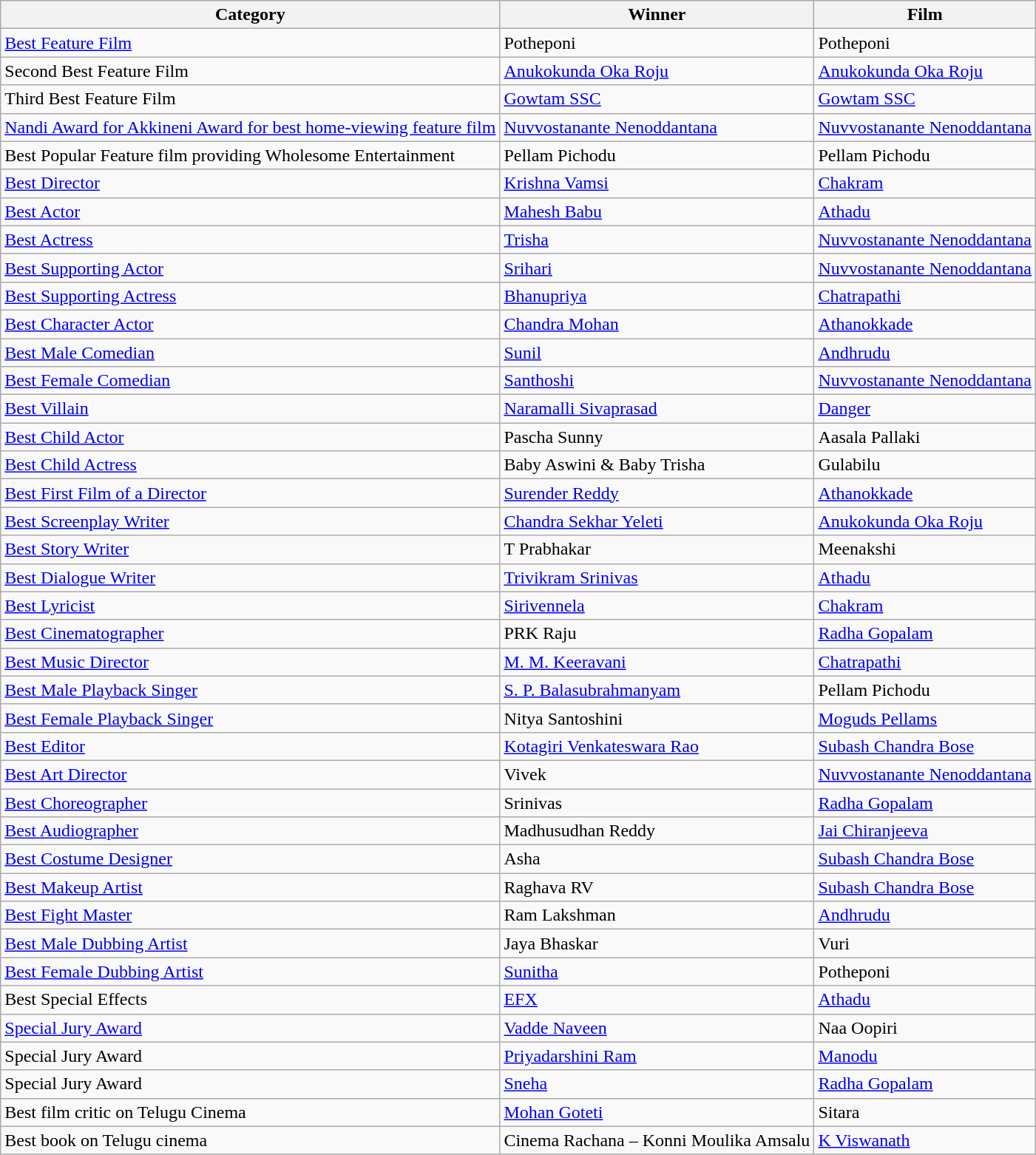<table class="wikitable">
<tr>
<th>Category</th>
<th>Winner</th>
<th>Film</th>
</tr>
<tr>
<td><a href='#'>Best Feature Film</a></td>
<td>Potheponi</td>
<td>Potheponi</td>
</tr>
<tr>
<td>Second Best Feature Film</td>
<td><a href='#'>Anukokunda Oka Roju</a></td>
<td><a href='#'>Anukokunda Oka Roju</a></td>
</tr>
<tr>
<td>Third Best Feature Film</td>
<td><a href='#'>Gowtam SSC</a></td>
<td><a href='#'>Gowtam SSC</a></td>
</tr>
<tr>
<td><a href='#'>Nandi Award for Akkineni Award for best home-viewing feature film</a></td>
<td><a href='#'>Nuvvostanante Nenoddantana</a></td>
<td><a href='#'>Nuvvostanante Nenoddantana</a></td>
</tr>
<tr>
<td>Best Popular Feature film providing Wholesome Entertainment</td>
<td>Pellam Pichodu</td>
<td>Pellam Pichodu</td>
</tr>
<tr>
<td><a href='#'>Best Director</a></td>
<td><a href='#'>Krishna Vamsi</a></td>
<td><a href='#'>Chakram</a></td>
</tr>
<tr>
<td><a href='#'>Best Actor</a></td>
<td><a href='#'>Mahesh Babu</a></td>
<td><a href='#'>Athadu</a></td>
</tr>
<tr>
<td><a href='#'>Best Actress</a></td>
<td><a href='#'>Trisha</a></td>
<td><a href='#'>Nuvvostanante Nenoddantana</a></td>
</tr>
<tr>
<td><a href='#'>Best Supporting Actor</a></td>
<td><a href='#'>Srihari</a></td>
<td><a href='#'>Nuvvostanante Nenoddantana</a></td>
</tr>
<tr>
<td><a href='#'>Best Supporting Actress</a></td>
<td><a href='#'>Bhanupriya</a></td>
<td><a href='#'>Chatrapathi</a></td>
</tr>
<tr>
<td><a href='#'>Best Character Actor</a></td>
<td><a href='#'>Chandra Mohan</a></td>
<td><a href='#'>Athanokkade</a></td>
</tr>
<tr>
<td><a href='#'>Best Male Comedian</a></td>
<td><a href='#'>Sunil</a></td>
<td><a href='#'>Andhrudu</a></td>
</tr>
<tr>
<td><a href='#'>Best Female Comedian</a></td>
<td><a href='#'>Santhoshi</a></td>
<td><a href='#'>Nuvvostanante Nenoddantana</a></td>
</tr>
<tr>
<td><a href='#'>Best Villain</a></td>
<td><a href='#'>Naramalli Sivaprasad</a></td>
<td><a href='#'>Danger</a></td>
</tr>
<tr>
<td><a href='#'>Best Child Actor</a></td>
<td>Pascha Sunny</td>
<td>Aasala Pallaki</td>
</tr>
<tr>
<td><a href='#'>Best Child Actress</a></td>
<td>Baby Aswini & Baby Trisha</td>
<td>Gulabilu</td>
</tr>
<tr>
<td><a href='#'>Best First Film of a Director</a></td>
<td><a href='#'>Surender Reddy</a></td>
<td><a href='#'>Athanokkade</a></td>
</tr>
<tr>
<td><a href='#'>Best Screenplay Writer</a></td>
<td><a href='#'>Chandra Sekhar Yeleti</a></td>
<td><a href='#'>Anukokunda Oka Roju</a></td>
</tr>
<tr>
<td><a href='#'>Best Story Writer</a></td>
<td>T Prabhakar</td>
<td>Meenakshi</td>
</tr>
<tr>
<td><a href='#'>Best Dialogue Writer</a></td>
<td><a href='#'>Trivikram Srinivas</a></td>
<td><a href='#'>Athadu</a></td>
</tr>
<tr>
<td><a href='#'>Best Lyricist</a></td>
<td><a href='#'>Sirivennela</a></td>
<td><a href='#'>Chakram</a></td>
</tr>
<tr>
<td><a href='#'>Best Cinematographer</a></td>
<td>PRK Raju</td>
<td><a href='#'>Radha Gopalam</a></td>
</tr>
<tr>
<td><a href='#'>Best Music Director</a></td>
<td><a href='#'>M. M. Keeravani</a></td>
<td><a href='#'>Chatrapathi</a></td>
</tr>
<tr>
<td><a href='#'>Best Male Playback Singer</a></td>
<td><a href='#'>S. P. Balasubrahmanyam</a></td>
<td>Pellam Pichodu</td>
</tr>
<tr>
<td><a href='#'>Best Female Playback Singer</a></td>
<td>Nitya Santoshini</td>
<td><a href='#'>Moguds Pellams</a></td>
</tr>
<tr>
<td><a href='#'>Best Editor</a></td>
<td><a href='#'>Kotagiri Venkateswara Rao</a></td>
<td><a href='#'>Subash Chandra Bose</a></td>
</tr>
<tr>
<td><a href='#'>Best Art Director</a></td>
<td>Vivek</td>
<td><a href='#'>Nuvvostanante Nenoddantana</a></td>
</tr>
<tr>
<td><a href='#'>Best Choreographer</a></td>
<td>Srinivas</td>
<td><a href='#'>Radha Gopalam</a></td>
</tr>
<tr>
<td><a href='#'>Best Audiographer</a></td>
<td>Madhusudhan Reddy</td>
<td><a href='#'>Jai Chiranjeeva</a></td>
</tr>
<tr>
<td><a href='#'>Best Costume Designer</a></td>
<td>Asha</td>
<td><a href='#'>Subash Chandra Bose</a></td>
</tr>
<tr>
<td><a href='#'>Best Makeup Artist</a></td>
<td>Raghava RV</td>
<td><a href='#'>Subash Chandra Bose</a></td>
</tr>
<tr>
<td><a href='#'>Best Fight Master</a></td>
<td>Ram Lakshman</td>
<td><a href='#'>Andhrudu</a></td>
</tr>
<tr>
<td><a href='#'>Best Male Dubbing Artist</a></td>
<td>Jaya Bhaskar</td>
<td>Vuri</td>
</tr>
<tr>
<td><a href='#'>Best Female Dubbing Artist</a></td>
<td><a href='#'>Sunitha</a></td>
<td>Potheponi</td>
</tr>
<tr>
<td>Best Special Effects</td>
<td><a href='#'>EFX</a></td>
<td><a href='#'>Athadu</a></td>
</tr>
<tr>
<td><a href='#'>Special Jury Award</a></td>
<td><a href='#'>Vadde Naveen</a></td>
<td>Naa Oopiri</td>
</tr>
<tr>
<td>Special Jury Award</td>
<td><a href='#'>Priyadarshini Ram</a></td>
<td><a href='#'>Manodu</a></td>
</tr>
<tr>
<td>Special Jury Award</td>
<td><a href='#'>Sneha</a></td>
<td><a href='#'>Radha Gopalam</a></td>
</tr>
<tr>
<td>Best film critic on Telugu Cinema</td>
<td><a href='#'>Mohan Goteti</a></td>
<td>Sitara</td>
</tr>
<tr>
<td>Best book on Telugu cinema</td>
<td>Cinema Rachana – Konni Moulika Amsalu</td>
<td><a href='#'>K Viswanath</a></td>
</tr>
</table>
